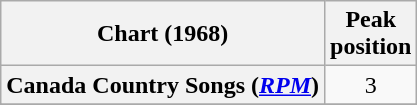<table class="wikitable plainrowheaders" style="text-align:center">
<tr>
<th scope="col">Chart (1968)</th>
<th scope="col">Peak<br> position</th>
</tr>
<tr>
<th scope="row">Canada Country Songs (<em><a href='#'>RPM</a></em>)</th>
<td>3</td>
</tr>
<tr>
</tr>
<tr>
</tr>
</table>
